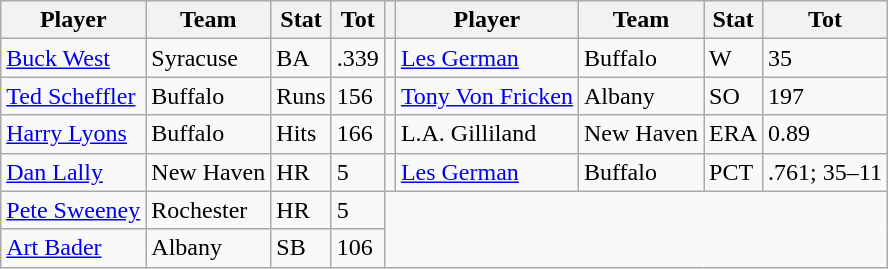<table class="wikitable">
<tr>
<th>Player</th>
<th>Team</th>
<th>Stat</th>
<th>Tot</th>
<th></th>
<th>Player</th>
<th>Team</th>
<th>Stat</th>
<th>Tot</th>
</tr>
<tr>
<td><a href='#'>Buck West</a></td>
<td>Syracuse</td>
<td>BA</td>
<td>.339</td>
<td></td>
<td><a href='#'>Les German</a></td>
<td>Buffalo</td>
<td>W</td>
<td>35</td>
</tr>
<tr>
<td><a href='#'>Ted Scheffler</a></td>
<td>Buffalo</td>
<td>Runs</td>
<td>156</td>
<td></td>
<td><a href='#'>Tony Von Fricken</a></td>
<td>Albany</td>
<td>SO</td>
<td>197</td>
</tr>
<tr>
<td><a href='#'>Harry Lyons</a></td>
<td>Buffalo</td>
<td>Hits</td>
<td>166</td>
<td></td>
<td>L.A. Gilliland</td>
<td>New Haven</td>
<td>ERA</td>
<td>0.89</td>
</tr>
<tr>
<td><a href='#'>Dan Lally</a></td>
<td>New Haven</td>
<td>HR</td>
<td>5</td>
<td></td>
<td><a href='#'>Les German</a></td>
<td>Buffalo</td>
<td>PCT</td>
<td>.761; 35–11</td>
</tr>
<tr>
<td><a href='#'>Pete Sweeney</a></td>
<td>Rochester</td>
<td>HR</td>
<td>5</td>
</tr>
<tr>
<td><a href='#'>Art Bader</a></td>
<td>Albany</td>
<td>SB</td>
<td>106</td>
</tr>
</table>
